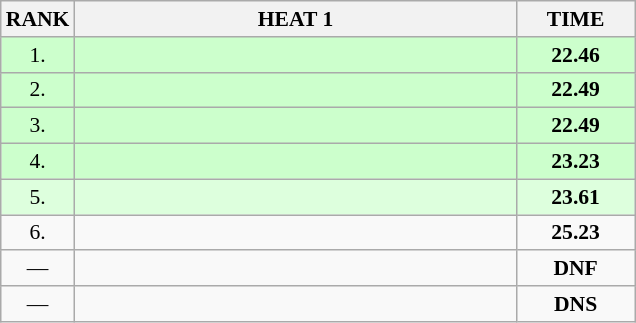<table class="wikitable" style="border-collapse: collapse; font-size: 90%;">
<tr>
<th>RANK</th>
<th style="width: 20em">HEAT 1</th>
<th style="width: 5em">TIME</th>
</tr>
<tr style="background:#ccffcc;">
<td align="center">1.</td>
<td></td>
<td align="center"><strong>22.46</strong></td>
</tr>
<tr style="background:#ccffcc;">
<td align="center">2.</td>
<td></td>
<td align="center"><strong>22.49</strong></td>
</tr>
<tr style="background:#ccffcc;">
<td align="center">3.</td>
<td></td>
<td align="center"><strong>22.49</strong></td>
</tr>
<tr style="background:#ccffcc;">
<td align="center">4.</td>
<td></td>
<td align="center"><strong>23.23</strong></td>
</tr>
<tr style="background:#ddffdd;">
<td align="center">5.</td>
<td></td>
<td align="center"><strong>23.61</strong></td>
</tr>
<tr>
<td align="center">6.</td>
<td></td>
<td align="center"><strong>25.23</strong></td>
</tr>
<tr>
<td align="center">—</td>
<td></td>
<td align="center"><strong>DNF</strong></td>
</tr>
<tr>
<td align="center">—</td>
<td></td>
<td align="center"><strong>DNS</strong></td>
</tr>
</table>
